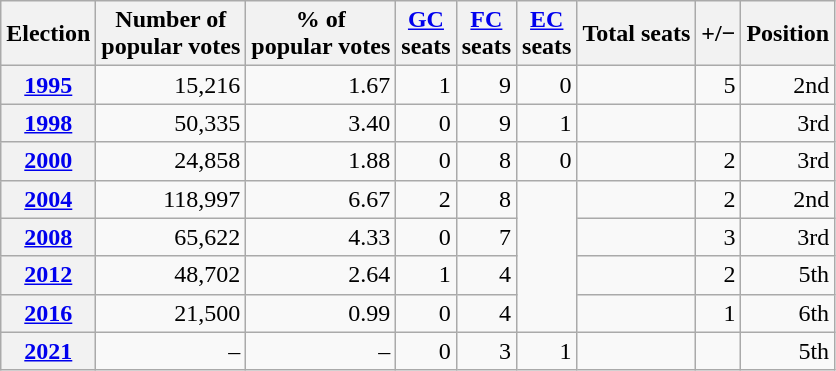<table class="wikitable" style="text-align: right;">
<tr align=center>
<th><strong>Election</strong></th>
<th>Number of<br>popular votes</th>
<th>% of<br>popular votes</th>
<th><a href='#'>GC</a><br>seats</th>
<th><a href='#'>FC</a><br>seats</th>
<th><a href='#'>EC</a><br>seats</th>
<th>Total seats</th>
<th>+/−</th>
<th>Position</th>
</tr>
<tr>
<th><a href='#'>1995</a></th>
<td>15,216</td>
<td>1.67</td>
<td>1</td>
<td>9</td>
<td>0</td>
<td></td>
<td>5</td>
<td>2nd</td>
</tr>
<tr>
<th><a href='#'>1998</a></th>
<td>50,335</td>
<td>3.40</td>
<td>0</td>
<td>9</td>
<td>1</td>
<td></td>
<td></td>
<td>3rd</td>
</tr>
<tr>
<th><a href='#'>2000</a></th>
<td>24,858</td>
<td>1.88</td>
<td>0</td>
<td>8</td>
<td>0</td>
<td></td>
<td>2</td>
<td>3rd</td>
</tr>
<tr>
<th><a href='#'>2004</a></th>
<td>118,997</td>
<td>6.67</td>
<td>2</td>
<td>8</td>
<td rowspan=4></td>
<td></td>
<td>2</td>
<td>2nd</td>
</tr>
<tr>
<th><a href='#'>2008</a></th>
<td>65,622</td>
<td>4.33</td>
<td>0</td>
<td>7</td>
<td></td>
<td>3</td>
<td>3rd</td>
</tr>
<tr>
<th><a href='#'>2012</a></th>
<td>48,702</td>
<td>2.64</td>
<td>1</td>
<td>4</td>
<td></td>
<td>2</td>
<td>5th</td>
</tr>
<tr>
<th><a href='#'>2016</a></th>
<td>21,500</td>
<td>0.99</td>
<td>0</td>
<td>4</td>
<td></td>
<td>1</td>
<td>6th</td>
</tr>
<tr>
<th><a href='#'>2021</a></th>
<td>–</td>
<td>–</td>
<td>0</td>
<td>3</td>
<td>1</td>
<td></td>
<td></td>
<td>5th</td>
</tr>
</table>
